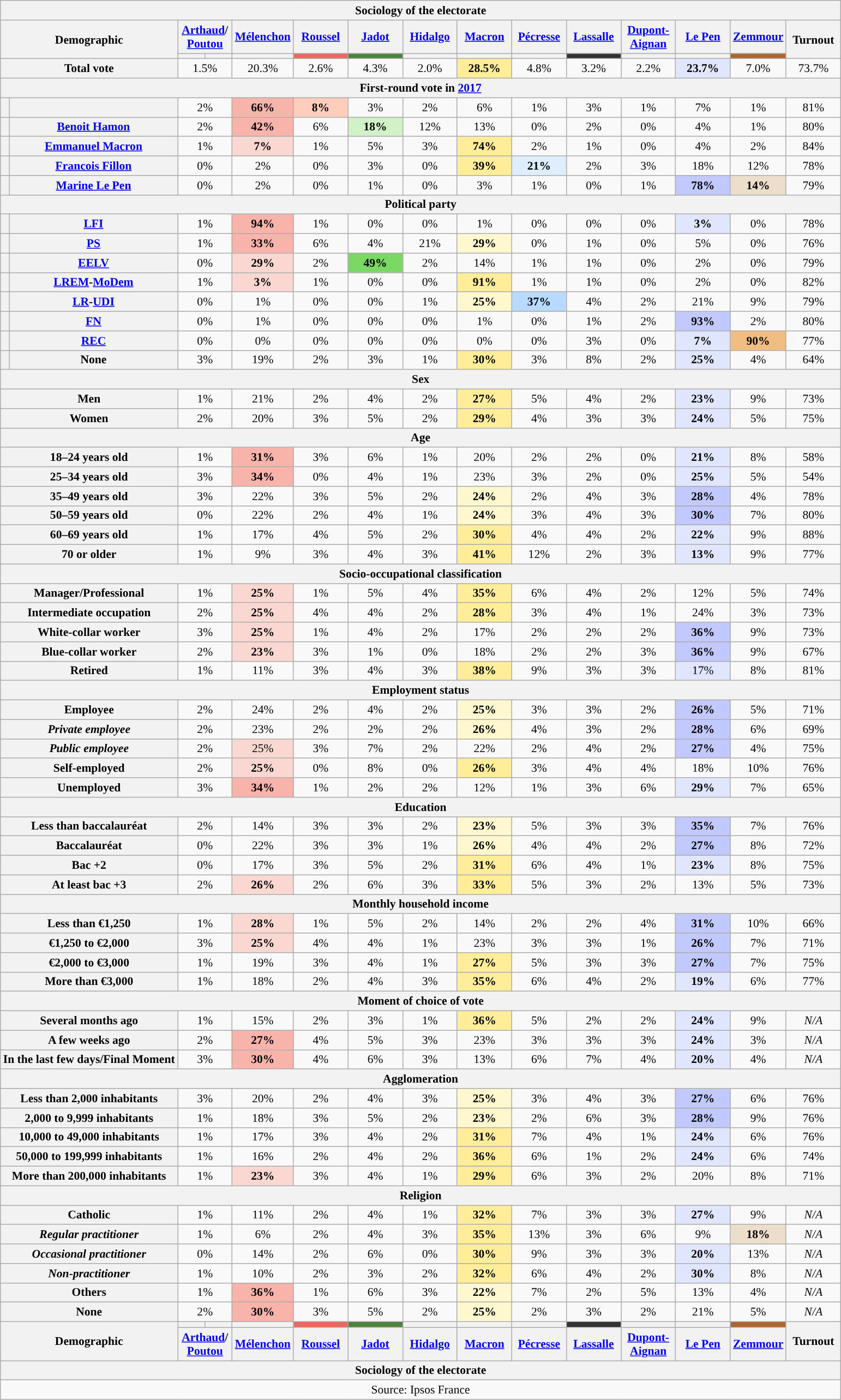<table class="wikitable sortable" style="font-size:90%; text-align:center">
<tr>
<th colspan="15">Sociology of the electorate</th>
</tr>
<tr>
<th scope="col" colspan="2" rowspan="2" class="unsortable" style="width:180px;">Demographic</th>
<th scope="col" colspan="2" style="width:60px;"><a href='#'>Arthaud</a>/<br><a href='#'>Poutou</a></th>
<th scope="col" style="width:60px;"><a href='#'>Mélenchon</a></th>
<th scope="col" style="width:60px;"><a href='#'>Roussel</a></th>
<th scope="col" style="width:60px;"><a href='#'>Jadot</a></th>
<th scope="col" style="width:60px;"><a href='#'>Hidalgo</a></th>
<th scope="col" style="width:60px;"><a href='#'>Macron</a></th>
<th scope="col" style="width:60px;"><a href='#'>Pécresse</a></th>
<th scope="col" style="width:60px;"><a href='#'>Lassalle</a></th>
<th scope="col" style="width:60px;"><a href='#'>Dupont-Aignan</a></th>
<th scope="col" style="width:60px;"><a href='#'>Le Pen</a></th>
<th scope="col" style="width:60px;"><a href='#'>Zemmour</a></th>
<th scope="col" rowspan="2" style="width:40px;">Turnout</th>
</tr>
<tr>
<th style="background:"></th>
<th style="background:"></th>
<th style="background:"></th>
<th style="background:#ED6960;"></th>
<th style="background:#4A843D;"></th>
<th style="background:"></th>
<th style="background:"></th>
<th style="background:"></th>
<th style="background:#313131;"></th>
<th style="background:"></th>
<th style="background:"></th>
<th style="background:#B0652F;"></th>
</tr>
<tr>
<th colspan="2">Total vote</th>
<td colspan="2">1.5%</td>
<td>20.3%</td>
<td>2.6%</td>
<td>4.3%</td>
<td>2.0%</td>
<td style="background:#FFED99;"><strong>28.5%</strong></td>
<td>4.8%</td>
<td>3.2%</td>
<td>2.2%</td>
<td style="background:#E1E6FF;"><strong>23.7%</strong></td>
<td>7.0%</td>
<td>73.7%</td>
</tr>
<tr class="sortbottom">
<th colspan="15">First-round vote in <a href='#'>2017</a></th>
</tr>
<tr>
<th style="background:"></th>
<th></th>
<td colspan="2">2%</td>
<td style="background:#F8B3AB;"><strong>66%</strong></td>
<td style="background:#FFCDBC;"><strong>8%</strong></td>
<td>3%</td>
<td>2%</td>
<td>6%</td>
<td>1%</td>
<td>3%</td>
<td>1%</td>
<td>7%</td>
<td>1%</td>
<td>81%</td>
</tr>
<tr>
<th style="background:"></th>
<th><a href='#'>Benoit Hamon</a></th>
<td colspan="2">2%</td>
<td style="background:#F8B3AB;"><strong>42%</strong></td>
<td>6%</td>
<td style="background:#D1F2C6;"><strong>18%</strong></td>
<td>12%</td>
<td>13%</td>
<td>0%</td>
<td>2%</td>
<td>0%</td>
<td>4%</td>
<td>1%</td>
<td>80%</td>
</tr>
<tr>
<th style="background:"></th>
<th><a href='#'>Emmanuel Macron</a></th>
<td colspan="2">1%</td>
<td style="background:#FBD7D2;"><strong>7%</strong></td>
<td>1%</td>
<td>5%</td>
<td>3%</td>
<td style="background:#FFED99;"><strong>74%</strong></td>
<td>2%</td>
<td>1%</td>
<td>0%</td>
<td>4%</td>
<td>2%</td>
<td>84%</td>
</tr>
<tr>
<th style="background:"></th>
<th><a href='#'>Francois Fillon</a></th>
<td colspan="2">0%</td>
<td>2%</td>
<td>0%</td>
<td>3%</td>
<td>0%</td>
<td style="background:#FFED99;"><strong>39%</strong></td>
<td style="background:#DFEEFF;"><strong>21%</strong></td>
<td>2%</td>
<td>3%</td>
<td>18%</td>
<td>12%</td>
<td>78%</td>
</tr>
<tr>
<th style="background:"></th>
<th><a href='#'>Marine Le Pen</a></th>
<td colspan="2">0%</td>
<td>2%</td>
<td>0%</td>
<td>1%</td>
<td>0%</td>
<td>3%</td>
<td>1%</td>
<td>0%</td>
<td>1%</td>
<td style="background:#C1C9FF;"><strong>78%</strong></td>
<td style="background:#EDDDCB;"><strong>14%</strong></td>
<td>79%</td>
</tr>
<tr class="sortbottom">
<th colspan="15">Political party</th>
</tr>
<tr>
<th style="background:"></th>
<th><a href='#'>LFI</a></th>
<td colspan="2">1%</td>
<td style="background:#F8B3AB;"><strong>94%</strong></td>
<td>1%</td>
<td>0%</td>
<td>0%</td>
<td>1%</td>
<td>0%</td>
<td>0%</td>
<td>0%</td>
<td style="background:#E1E6FF;"><strong>3%</strong></td>
<td>0%</td>
<td>78%</td>
</tr>
<tr>
<th style="background:"></th>
<th><a href='#'>PS</a></th>
<td colspan="2">1%</td>
<td style="background:#F8B3AB;"><strong>33%</strong></td>
<td>6%</td>
<td>4%</td>
<td>21%</td>
<td style="background:#FFF7CE;"><strong>29%</strong></td>
<td>0%</td>
<td>1%</td>
<td>0%</td>
<td>5%</td>
<td>0%</td>
<td>76%</td>
</tr>
<tr>
<th style="background:"></th>
<th><a href='#'>EELV</a></th>
<td colspan="2">0%</td>
<td style="background:#FBD7D2;"><strong>29%</strong></td>
<td>2%</td>
<td style="background:#7AD964;"><strong>49%</strong></td>
<td>2%</td>
<td>14%</td>
<td>1%</td>
<td>1%</td>
<td>0%</td>
<td>2%</td>
<td>0%</td>
<td>79%</td>
</tr>
<tr>
<th style="background:"></th>
<th><a href='#'>LREM</a>-<a href='#'>MoDem</a></th>
<td colspan="2">1%</td>
<td style="background:#FBD7D2;"><strong>3%</strong></td>
<td>1%</td>
<td>0%</td>
<td>0%</td>
<td style="background:#FFED99;"><strong>91%</strong></td>
<td>1%</td>
<td>1%</td>
<td>0%</td>
<td>2%</td>
<td>0%</td>
<td>82%</td>
</tr>
<tr>
<th style="background:"></th>
<th><a href='#'>LR</a>-<a href='#'>UDI</a></th>
<td colspan="2">0%</td>
<td>1%</td>
<td>0%</td>
<td>0%</td>
<td>1%</td>
<td style="background:#FFF7CE;"><strong>25%</strong></td>
<td style="background:#B9DAFF;"><strong>37%</strong></td>
<td>4%</td>
<td>2%</td>
<td>21%</td>
<td>9%</td>
<td>79%</td>
</tr>
<tr>
<th style="background:"></th>
<th><a href='#'>FN</a></th>
<td colspan="2">0%</td>
<td>1%</td>
<td>0%</td>
<td>0%</td>
<td>0%</td>
<td>1%</td>
<td>0%</td>
<td>1%</td>
<td>2%</td>
<td style="background:#C1C9FF;"><strong>93%</strong></td>
<td>2%</td>
<td>80%</td>
</tr>
<tr>
<th style="background:"></th>
<th><a href='#'>REC</a></th>
<td colspan="2">0%</td>
<td>0%</td>
<td>0%</td>
<td>0%</td>
<td>0%</td>
<td>0%</td>
<td>0%</td>
<td>3%</td>
<td>0%</td>
<td style="background:#E1E6FF;"><strong>7%</strong></td>
<td style="background:#F0BE83;"><strong>90%</strong></td>
<td>77%</td>
</tr>
<tr>
<th style="background:"></th>
<th>None</th>
<td colspan="2">3%</td>
<td>19%</td>
<td>2%</td>
<td>3%</td>
<td>1%</td>
<td style="background:#FFED99;"><strong>30%</strong></td>
<td>3%</td>
<td>8%</td>
<td>2%</td>
<td style="background:#E1E6FF;"><strong>25%</strong></td>
<td>4%</td>
<td>64%</td>
</tr>
<tr class="sortbottom">
<th colspan="15">Sex</th>
</tr>
<tr>
<th colspan="2">Men</th>
<td colspan="2">1%</td>
<td>21%</td>
<td>2%</td>
<td>4%</td>
<td>2%</td>
<td style="background:#FFED99;"><strong>27%</strong></td>
<td>5%</td>
<td>4%</td>
<td>2%</td>
<td style="background:#E1E6FF;"><strong>23%</strong></td>
<td>9%</td>
<td>73%</td>
</tr>
<tr>
<th colspan="2">Women</th>
<td colspan="2">2%</td>
<td>20%</td>
<td>3%</td>
<td>5%</td>
<td>2%</td>
<td style="background:#FFED99;"><strong>29%</strong></td>
<td>4%</td>
<td>3%</td>
<td>3%</td>
<td style="background:#E1E6FF;"><strong>24%</strong></td>
<td>5%</td>
<td>75%</td>
</tr>
<tr class="sortbottom">
<th colspan="15">Age</th>
</tr>
<tr>
<th colspan="2">18–24 years old</th>
<td colspan="2">1%</td>
<td style="background:#F8B3AB;"><strong>31%</strong></td>
<td>3%</td>
<td>6%</td>
<td>1%</td>
<td>20%</td>
<td>2%</td>
<td>2%</td>
<td>0%</td>
<td style="background:#E1E6FF;"><strong>21%</strong></td>
<td>8%</td>
<td>58%</td>
</tr>
<tr>
<th colspan="2">25–34 years old</th>
<td colspan="2">3%</td>
<td style="background:#F8B3AB;"><strong>34%</strong></td>
<td>0%</td>
<td>4%</td>
<td>1%</td>
<td>23%</td>
<td>3%</td>
<td>2%</td>
<td>0%</td>
<td style="background:#E1E6FF;"><strong>25%</strong></td>
<td>5%</td>
<td>54%</td>
</tr>
<tr>
<th colspan="2">35–49 years old</th>
<td colspan="2">3%</td>
<td>22%</td>
<td>3%</td>
<td>5%</td>
<td>2%</td>
<td style="background:#FFF7CE;"><strong>24%</strong></td>
<td>2%</td>
<td>4%</td>
<td>3%</td>
<td style="background:#C1C9FF;"><strong>28%</strong></td>
<td>4%</td>
<td>78%</td>
</tr>
<tr>
<th colspan="2">50–59 years old</th>
<td colspan="2">0%</td>
<td>22%</td>
<td>2%</td>
<td>4%</td>
<td>1%</td>
<td style="background:#FFF7CE;"><strong>24%</strong></td>
<td>3%</td>
<td>4%</td>
<td>3%</td>
<td style="background:#C1C9FF;"><strong>30%</strong></td>
<td>7%</td>
<td>80%</td>
</tr>
<tr>
<th colspan="2">60–69 years old</th>
<td colspan="2">1%</td>
<td>17%</td>
<td>4%</td>
<td>5%</td>
<td>2%</td>
<td style="background:#FFED99;"><strong>30%</strong></td>
<td>4%</td>
<td>4%</td>
<td>2%</td>
<td style="background:#E1E6FF;"><strong>22%</strong></td>
<td>9%</td>
<td>88%</td>
</tr>
<tr>
<th colspan="2">70 or older</th>
<td colspan="2">1%</td>
<td>9%</td>
<td>3%</td>
<td>4%</td>
<td>3%</td>
<td style="background:#FFED99;"><strong>41%</strong></td>
<td>12%</td>
<td>2%</td>
<td>3%</td>
<td style="background:#E1E6FF;"><strong>13%</strong></td>
<td>9%</td>
<td>77%</td>
</tr>
<tr class="sortbottom">
<th colspan="15">Socio-occupational classification</th>
</tr>
<tr>
<th colspan="2">Manager/Professional</th>
<td colspan="2">1%</td>
<td style="background:#FBD7D2;"><strong>25%</strong></td>
<td>1%</td>
<td>5%</td>
<td>4%</td>
<td style="background:#FFED99;"><strong>35%</strong></td>
<td>6%</td>
<td>4%</td>
<td>2%</td>
<td>12%</td>
<td>5%</td>
<td>74%</td>
</tr>
<tr>
<th colspan="2">Intermediate occupation</th>
<td colspan="2">2%</td>
<td style="background:#FBD7D2;"><strong>25%</strong></td>
<td>4%</td>
<td>4%</td>
<td>2%</td>
<td style="background:#FFED99;"><strong>28%</strong></td>
<td>3%</td>
<td>4%</td>
<td>1%</td>
<td>24%</td>
<td>3%</td>
<td>73%</td>
</tr>
<tr>
<th colspan="2">White-collar worker</th>
<td colspan="2">3%</td>
<td style="background:#FBD7D2;"><strong>25%</strong></td>
<td>1%</td>
<td>4%</td>
<td>2%</td>
<td>17%</td>
<td>2%</td>
<td>2%</td>
<td>2%</td>
<td style="background:#C1C9FF;"><strong>36%</strong></td>
<td>9%</td>
<td>73%</td>
</tr>
<tr>
<th colspan="2">Blue-collar worker</th>
<td colspan="2">2%</td>
<td style="background:#FBD7D2;"><strong>23%</strong></td>
<td>3%</td>
<td>1%</td>
<td>0%</td>
<td>18%</td>
<td>2%</td>
<td>2%</td>
<td>3%</td>
<td style="background:#C1C9FF;"><strong>36%</strong></td>
<td>9%</td>
<td>67%</td>
</tr>
<tr>
<th colspan="2">Retired</th>
<td colspan="2">1%</td>
<td>11%</td>
<td>3%</td>
<td>4%</td>
<td>3%</td>
<td style="background:#FFED99;"><strong>38%</strong></td>
<td>9%</td>
<td>3%</td>
<td>3%</td>
<td style="background:#E1E6FF;">17%</td>
<td>8%</td>
<td>81%</td>
</tr>
<tr class="sortbottom">
<th colspan="15">Employment status</th>
</tr>
<tr>
<th colspan="2">Employee</th>
<td colspan="2">2%</td>
<td>24%</td>
<td>2%</td>
<td>4%</td>
<td>2%</td>
<td style="background:#FFF7CE;"><strong>25%</strong></td>
<td>3%</td>
<td>3%</td>
<td>2%</td>
<td style="background:#C1C9FF;"><strong>26%</strong></td>
<td>5%</td>
<td>71%</td>
</tr>
<tr>
<th colspan="2"><em>Private employee</em></th>
<td colspan="2">2%</td>
<td>23%</td>
<td>2%</td>
<td>2%</td>
<td>2%</td>
<td style="background:#FFF7CE;"><strong>26%</strong></td>
<td>4%</td>
<td>3%</td>
<td>2%</td>
<td style="background:#C1C9FF;"><strong>28%</strong></td>
<td>6%</td>
<td>69%</td>
</tr>
<tr>
<th colspan="2"><em>Public employee</em></th>
<td colspan="2">2%</td>
<td style="background:#FBD7D2;">25%</td>
<td>3%</td>
<td>7%</td>
<td>2%</td>
<td>22%</td>
<td>2%</td>
<td>4%</td>
<td>2%</td>
<td style="background:#C1C9FF;"><strong>27%</strong></td>
<td>4%</td>
<td>75%</td>
</tr>
<tr>
<th colspan="2">Self-employed</th>
<td colspan="2">2%</td>
<td style="background:#FBD7D2;"><strong>25%</strong></td>
<td>0%</td>
<td>8%</td>
<td>0%</td>
<td style="background:#FFED99;"><strong>26%</strong></td>
<td>3%</td>
<td>4%</td>
<td>4%</td>
<td>18%</td>
<td>10%</td>
<td>76%</td>
</tr>
<tr>
<th colspan="2">Unemployed</th>
<td colspan="2">3%</td>
<td style="background:#F8B3AB;"><strong>34%</strong></td>
<td>1%</td>
<td>2%</td>
<td>2%</td>
<td>12%</td>
<td>1%</td>
<td>3%</td>
<td>6%</td>
<td style="background:#E1E6FF;"><strong>29%</strong></td>
<td>7%</td>
<td>65%</td>
</tr>
<tr class="sortbottom">
<th colspan="15">Education</th>
</tr>
<tr>
<th colspan="2">Less than baccalauréat</th>
<td colspan="2">2%</td>
<td>14%</td>
<td>3%</td>
<td>3%</td>
<td>2%</td>
<td style="background:#FFF7CE;"><strong>23%</strong></td>
<td>5%</td>
<td>3%</td>
<td>3%</td>
<td style="background:#C1C9FF;"><strong>35%</strong></td>
<td>7%</td>
<td>76%</td>
</tr>
<tr>
<th colspan="2">Baccalauréat</th>
<td colspan="2">0%</td>
<td>22%</td>
<td>3%</td>
<td>3%</td>
<td>1%</td>
<td style="background:#FFF7CE;"><strong>26%</strong></td>
<td>4%</td>
<td>4%</td>
<td>2%</td>
<td style="background:#C1C9FF;"><strong>27%</strong></td>
<td>8%</td>
<td>72%</td>
</tr>
<tr>
<th colspan="2">Bac +2</th>
<td colspan="2">0%</td>
<td>17%</td>
<td>3%</td>
<td>5%</td>
<td>2%</td>
<td style="background:#FFED99;"><strong>31%</strong></td>
<td>6%</td>
<td>4%</td>
<td>1%</td>
<td style="background:#E1E6FF;"><strong>23%</strong></td>
<td>8%</td>
<td>75%</td>
</tr>
<tr>
<th colspan="2">At least bac +3</th>
<td colspan="2">2%</td>
<td style="background:#FBD7D2;"><strong>26%</strong></td>
<td>2%</td>
<td>6%</td>
<td>3%</td>
<td style="background:#FFED99;"><strong>33%</strong></td>
<td>5%</td>
<td>3%</td>
<td>2%</td>
<td>13%</td>
<td>5%</td>
<td>73%</td>
</tr>
<tr class="sortbottom">
<th colspan="15">Monthly household income</th>
</tr>
<tr>
<th colspan="2">Less than €1,250</th>
<td colspan="2">1%</td>
<td style="background:#FBD7D2;"><strong>28%</strong></td>
<td>1%</td>
<td>5%</td>
<td>2%</td>
<td>14%</td>
<td>2%</td>
<td>2%</td>
<td>4%</td>
<td style="background:#C1C9FF;"><strong>31%</strong></td>
<td>10%</td>
<td>66%</td>
</tr>
<tr>
<th colspan="2">€1,250 to €2,000</th>
<td colspan="2">3%</td>
<td style="background:#FBD7D2;"><strong>25%</strong></td>
<td>4%</td>
<td>4%</td>
<td>1%</td>
<td>23%</td>
<td>3%</td>
<td>3%</td>
<td>1%</td>
<td style="background:#C1C9FF;"><strong>26%</strong></td>
<td>7%</td>
<td>71%</td>
</tr>
<tr>
<th colspan="2">€2,000 to €3,000</th>
<td colspan="2">1%</td>
<td>19%</td>
<td>3%</td>
<td>4%</td>
<td>1%</td>
<td style="background:#FFED99;"><strong>27%</strong></td>
<td>5%</td>
<td>3%</td>
<td>3%</td>
<td style="background:#C1C9FF;"><strong>27%</strong></td>
<td>7%</td>
<td>75%</td>
</tr>
<tr>
<th colspan="2">More than €3,000</th>
<td colspan="2">1%</td>
<td>18%</td>
<td>2%</td>
<td>4%</td>
<td>3%</td>
<td style="background:#FFED99;"><strong>35%</strong></td>
<td>6%</td>
<td>4%</td>
<td>2%</td>
<td style="background:#E1E6FF;"><strong>19%</strong></td>
<td>6%</td>
<td>77%</td>
</tr>
<tr class="sortbottom">
<th colspan="15">Moment of choice of vote</th>
</tr>
<tr>
<th colspan="2">Several months ago</th>
<td colspan="2">1%</td>
<td>15%</td>
<td>2%</td>
<td>3%</td>
<td>1%</td>
<td style="background:#FFED99;"><strong>36%</strong></td>
<td>5%</td>
<td>2%</td>
<td>2%</td>
<td style="background:#E1E6FF;"><strong>24%</strong></td>
<td>9%</td>
<td><em>N/A</em></td>
</tr>
<tr>
<th colspan="2">A few weeks ago</th>
<td colspan="2">2%</td>
<td style="background:#F8B3AB;"><strong>27%</strong></td>
<td>4%</td>
<td>5%</td>
<td>3%</td>
<td>23%</td>
<td>3%</td>
<td>3%</td>
<td>3%</td>
<td style="background:#E1E6FF;"><strong>24%</strong></td>
<td>3%</td>
<td><em>N/A</em></td>
</tr>
<tr>
<th colspan="2">In the last few days/Final Moment</th>
<td colspan="2">3%</td>
<td style="background:#F8B3AB;"><strong>30%</strong></td>
<td>4%</td>
<td>6%</td>
<td>3%</td>
<td>13%</td>
<td>6%</td>
<td>7%</td>
<td>4%</td>
<td style="background:#E1E6FF;"><strong>20%</strong></td>
<td>4%</td>
<td><em>N/A</em></td>
</tr>
<tr class="sortbottom">
<th colspan="15">Agglomeration</th>
</tr>
<tr>
<th colspan="2">Less than 2,000 inhabitants</th>
<td colspan="2">3%</td>
<td>20%</td>
<td>2%</td>
<td>4%</td>
<td>3%</td>
<td style="background:#FFF7CE;"><strong>25%</strong></td>
<td>3%</td>
<td>4%</td>
<td>3%</td>
<td style="background:#C1C9FF;"><strong>27%</strong></td>
<td>6%</td>
<td>76%</td>
</tr>
<tr>
<th colspan="2">2,000 to 9,999 inhabitants</th>
<td colspan="2">1%</td>
<td>18%</td>
<td>3%</td>
<td>5%</td>
<td>2%</td>
<td style="background:#FFF7CE;"><strong>23%</strong></td>
<td>2%</td>
<td>6%</td>
<td>3%</td>
<td style="background:#C1C9FF;"><strong>28%</strong></td>
<td>9%</td>
<td>76%</td>
</tr>
<tr>
<th colspan="2">10,000 to 49,000 inhabitants</th>
<td colspan="2">1%</td>
<td>17%</td>
<td>3%</td>
<td>4%</td>
<td>2%</td>
<td style="background:#FFED99;"><strong>31%</strong></td>
<td>7%</td>
<td>4%</td>
<td>1%</td>
<td style="background:#E1E6FF;"><strong>24%</strong></td>
<td>6%</td>
<td>76%</td>
</tr>
<tr>
<th colspan="2">50,000 to 199,999 inhabitants</th>
<td colspan="2">1%</td>
<td>16%</td>
<td>2%</td>
<td>4%</td>
<td>2%</td>
<td style="background:#FFED99;"><strong>36%</strong></td>
<td>6%</td>
<td>1%</td>
<td>2%</td>
<td style="background:#E1E6FF;"><strong>24%</strong></td>
<td>6%</td>
<td>74%</td>
</tr>
<tr>
<th colspan="2">More than 200,000 inhabitants</th>
<td colspan="2">1%</td>
<td style="background:#FBD7D2;"><strong>23%</strong></td>
<td>3%</td>
<td>4%</td>
<td>1%</td>
<td style="background:#FFED99;"><strong>29%</strong></td>
<td>6%</td>
<td>3%</td>
<td>2%</td>
<td>20%</td>
<td>8%</td>
<td>71%</td>
</tr>
<tr class="sortbottom">
<th colspan="15">Religion</th>
</tr>
<tr>
<th colspan="2">Catholic</th>
<td colspan="2">1%</td>
<td>11%</td>
<td>2%</td>
<td>4%</td>
<td>1%</td>
<td style="background:#FFED99;"><strong>32%</strong></td>
<td>7%</td>
<td>3%</td>
<td>3%</td>
<td style="background:#E1E6FF;"><strong>27%</strong></td>
<td>9%</td>
<td><em>N/A</em></td>
</tr>
<tr>
<th colspan="2"><em>Regular practitioner</em></th>
<td colspan="2">1%</td>
<td>6%</td>
<td>2%</td>
<td>4%</td>
<td>3%</td>
<td style="background:#FFED99;"><strong>35%</strong></td>
<td>13%</td>
<td>3%</td>
<td>6%</td>
<td>9%</td>
<td style="background:#EDDDCB;"><strong>18%</strong></td>
<td><em>N/A</em></td>
</tr>
<tr>
<th colspan="2"><em>Occasional practitioner</em></th>
<td colspan="2">0%</td>
<td>14%</td>
<td>2%</td>
<td>6%</td>
<td>0%</td>
<td style="background:#FFED99;"><strong>30%</strong></td>
<td>9%</td>
<td>3%</td>
<td>3%</td>
<td style="background:#E1E6FF;"><strong>20%</strong></td>
<td>13%</td>
<td><em>N/A</em></td>
</tr>
<tr>
<th colspan="2"><em>Non-practitioner</em></th>
<td colspan="2">1%</td>
<td>10%</td>
<td>2%</td>
<td>3%</td>
<td>2%</td>
<td style="background:#FFED99;"><strong>32%</strong></td>
<td>6%</td>
<td>4%</td>
<td>2%</td>
<td style="background:#E1E6FF;"><strong>30%</strong></td>
<td>8%</td>
<td><em>N/A</em></td>
</tr>
<tr>
<th colspan="2">Others</th>
<td colspan="2">1%</td>
<td style="background:#F8B3AB;"><strong>36%</strong></td>
<td>1%</td>
<td>6%</td>
<td>3%</td>
<td style="background:#FFF7CE;"><strong>22%</strong></td>
<td>7%</td>
<td>2%</td>
<td>5%</td>
<td>13%</td>
<td>4%</td>
<td><em>N/A</em></td>
</tr>
<tr>
<th colspan="2">None</th>
<td colspan="2">2%</td>
<td style="background:#F8B3AB;"><strong>30%</strong></td>
<td>3%</td>
<td>5%</td>
<td>2%</td>
<td style="background:#FFF7CE;"><strong>25%</strong></td>
<td>2%</td>
<td>3%</td>
<td>2%</td>
<td>21%</td>
<td>5%</td>
<td><em>N/A</em></td>
</tr>
<tr class="sortbottom">
<th colspan="2" rowspan="2">Demographic</th>
<th style="background:"></th>
<th style="background:"></th>
<th style="background:"></th>
<th style="background:#ED6960;"></th>
<th style="background:#4A843D;"></th>
<th style="background:"></th>
<th style="background:"></th>
<th style="background:"></th>
<th style="background:#313131;"></th>
<th style="background:"></th>
<th style="background:"></th>
<th style="background:#B0652F;"></th>
<th scope="col" rowspan="2" style="width:60px;">Turnout</th>
</tr>
<tr class="sortbottom">
<th scope="col" colspan="2" style="width:60px;"><a href='#'>Arthaud</a>/<br><a href='#'>Poutou</a></th>
<th scope="col" style="width:60px;"><a href='#'>Mélenchon</a></th>
<th scope="col" style="width:60px;"><a href='#'>Roussel</a></th>
<th scope="col" style="width:60px;"><a href='#'>Jadot</a></th>
<th scope="col" style="width:60px;"><a href='#'>Hidalgo</a></th>
<th scope="col" style="width:60px;"><a href='#'>Macron</a></th>
<th scope="col" style="width:60px;"><a href='#'>Pécresse</a></th>
<th scope="col" style="width:60px;"><a href='#'>Lassalle</a></th>
<th scope="col" style="width:60px;"><a href='#'>Dupont-Aignan</a></th>
<th scope="col" style="width:60px;"><a href='#'>Le Pen</a></th>
<th scope="col" style="width:60px;"><a href='#'>Zemmour</a></th>
</tr>
<tr class="sortbottom">
<th colspan="15">Sociology of the electorate</th>
</tr>
<tr class="sortbottom">
<td colspan="15">Source: Ipsos France</td>
</tr>
</table>
